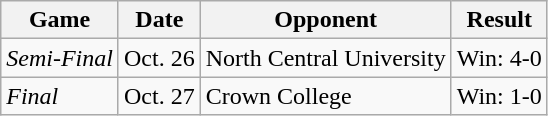<table class="wikitable">
<tr>
<th>Game</th>
<th>Date</th>
<th>Opponent</th>
<th>Result</th>
</tr>
<tr>
<td><em>Semi-Final</em></td>
<td>Oct. 26</td>
<td>North Central University</td>
<td>Win: 4-0</td>
</tr>
<tr>
<td><em>Final</em></td>
<td>Oct. 27</td>
<td>Crown College</td>
<td>Win: 1-0</td>
</tr>
</table>
